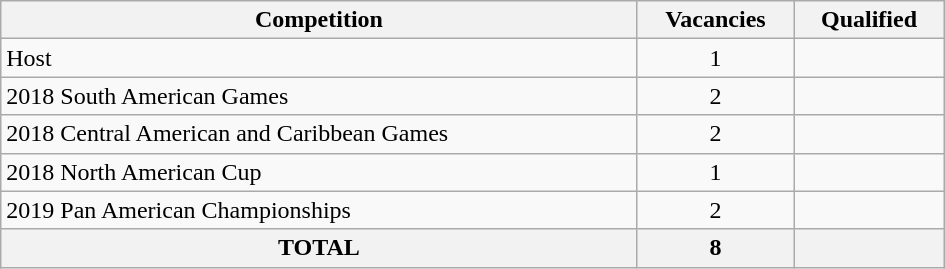<table class = "wikitable" width=630>
<tr>
<th>Competition</th>
<th>Vacancies</th>
<th>Qualified</th>
</tr>
<tr>
<td>Host</td>
<td align="center">1</td>
<td></td>
</tr>
<tr>
<td>2018 South American Games</td>
<td align="center">2</td>
<td><br></td>
</tr>
<tr>
<td>2018 Central American and Caribbean Games</td>
<td align="center">2</td>
<td><br></td>
</tr>
<tr>
<td>2018 North American Cup</td>
<td align="center">1</td>
<td></td>
</tr>
<tr>
<td>2019 Pan American Championships</td>
<td align="center">2</td>
<td><br></td>
</tr>
<tr>
<th>TOTAL</th>
<th>8</th>
<th></th>
</tr>
</table>
